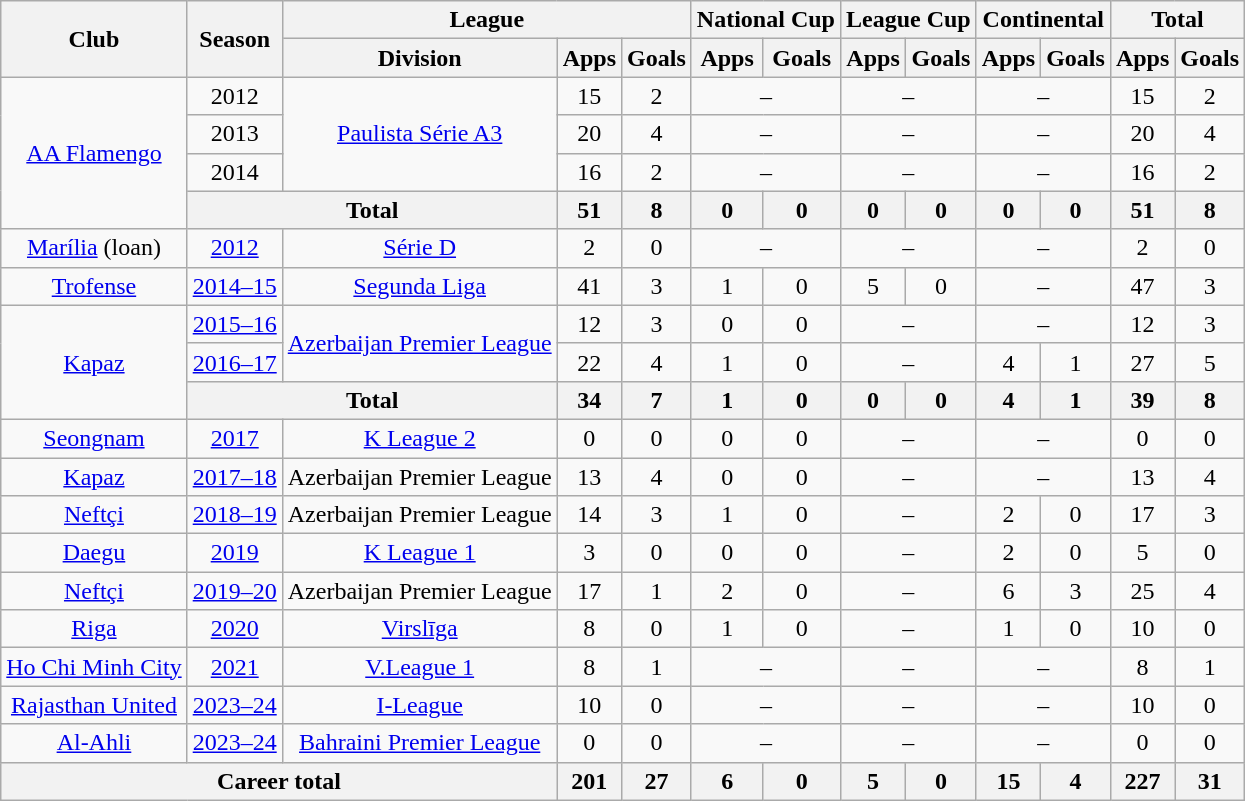<table class="wikitable" style="text-align: center;">
<tr>
<th rowspan="2">Club</th>
<th rowspan="2">Season</th>
<th colspan="3">League</th>
<th colspan="2">National Cup</th>
<th colspan="2">League Cup</th>
<th colspan="2">Continental</th>
<th colspan="2">Total</th>
</tr>
<tr>
<th>Division</th>
<th>Apps</th>
<th>Goals</th>
<th>Apps</th>
<th>Goals</th>
<th>Apps</th>
<th>Goals</th>
<th>Apps</th>
<th>Goals</th>
<th>Apps</th>
<th>Goals</th>
</tr>
<tr>
<td rowspan="4" valign="center"><a href='#'>AA Flamengo</a></td>
<td>2012</td>
<td rowspan="3" valign="center"><a href='#'>Paulista Série A3</a></td>
<td>15</td>
<td>2</td>
<td colspan="2">–</td>
<td colspan="2">–</td>
<td colspan="2">–</td>
<td>15</td>
<td>2</td>
</tr>
<tr>
<td>2013</td>
<td>20</td>
<td>4</td>
<td colspan="2">–</td>
<td colspan="2">–</td>
<td colspan="2">–</td>
<td>20</td>
<td>4</td>
</tr>
<tr>
<td>2014</td>
<td>16</td>
<td>2</td>
<td colspan="2">–</td>
<td colspan="2">–</td>
<td colspan="2">–</td>
<td>16</td>
<td>2</td>
</tr>
<tr>
<th colspan="2">Total</th>
<th>51</th>
<th>8</th>
<th>0</th>
<th>0</th>
<th>0</th>
<th>0</th>
<th>0</th>
<th>0</th>
<th>51</th>
<th>8</th>
</tr>
<tr>
<td valign="center"><a href='#'>Marília</a> (loan)</td>
<td><a href='#'>2012</a></td>
<td><a href='#'>Série D</a></td>
<td>2</td>
<td>0</td>
<td colspan="2">–</td>
<td colspan="2">–</td>
<td colspan="2">–</td>
<td>2</td>
<td>0</td>
</tr>
<tr>
<td valign="center"><a href='#'>Trofense</a></td>
<td><a href='#'>2014–15</a></td>
<td><a href='#'>Segunda Liga</a></td>
<td>41</td>
<td>3</td>
<td>1</td>
<td>0</td>
<td>5</td>
<td>0</td>
<td colspan="2">–</td>
<td>47</td>
<td>3</td>
</tr>
<tr>
<td rowspan="3" valign="center"><a href='#'>Kapaz</a></td>
<td><a href='#'>2015–16</a></td>
<td rowspan="2" valign="center"><a href='#'>Azerbaijan Premier League</a></td>
<td>12</td>
<td>3</td>
<td>0</td>
<td>0</td>
<td colspan="2">–</td>
<td colspan="2">–</td>
<td>12</td>
<td>3</td>
</tr>
<tr>
<td><a href='#'>2016–17</a></td>
<td>22</td>
<td>4</td>
<td>1</td>
<td>0</td>
<td colspan="2">–</td>
<td>4</td>
<td>1</td>
<td>27</td>
<td>5</td>
</tr>
<tr>
<th colspan="2">Total</th>
<th>34</th>
<th>7</th>
<th>1</th>
<th>0</th>
<th>0</th>
<th>0</th>
<th>4</th>
<th>1</th>
<th>39</th>
<th>8</th>
</tr>
<tr>
<td valign="center"><a href='#'>Seongnam</a></td>
<td><a href='#'>2017</a></td>
<td><a href='#'>K League 2</a></td>
<td>0</td>
<td>0</td>
<td>0</td>
<td>0</td>
<td colspan="2">–</td>
<td colspan="2">–</td>
<td>0</td>
<td>0</td>
</tr>
<tr>
<td valign="center"><a href='#'>Kapaz</a></td>
<td><a href='#'>2017–18</a></td>
<td>Azerbaijan Premier League</td>
<td>13</td>
<td>4</td>
<td>0</td>
<td>0</td>
<td colspan="2">–</td>
<td colspan="2">–</td>
<td>13</td>
<td>4</td>
</tr>
<tr>
<td valign="center"><a href='#'>Neftçi</a></td>
<td><a href='#'>2018–19</a></td>
<td>Azerbaijan Premier League</td>
<td>14</td>
<td>3</td>
<td>1</td>
<td>0</td>
<td colspan="2">–</td>
<td>2</td>
<td>0</td>
<td>17</td>
<td>3</td>
</tr>
<tr>
<td valign="center"><a href='#'>Daegu</a></td>
<td><a href='#'>2019</a></td>
<td><a href='#'>K League 1</a></td>
<td>3</td>
<td>0</td>
<td>0</td>
<td>0</td>
<td colspan="2">–</td>
<td>2</td>
<td>0</td>
<td>5</td>
<td>0</td>
</tr>
<tr>
<td valign="center"><a href='#'>Neftçi</a></td>
<td><a href='#'>2019–20</a></td>
<td>Azerbaijan Premier League</td>
<td>17</td>
<td>1</td>
<td>2</td>
<td>0</td>
<td colspan="2">–</td>
<td>6</td>
<td>3</td>
<td>25</td>
<td>4</td>
</tr>
<tr>
<td valign="center"><a href='#'>Riga</a></td>
<td><a href='#'>2020</a></td>
<td><a href='#'>Virslīga</a></td>
<td>8</td>
<td>0</td>
<td>1</td>
<td>0</td>
<td colspan="2">–</td>
<td>1</td>
<td>0</td>
<td>10</td>
<td>0</td>
</tr>
<tr>
<td valign="center"><a href='#'>Ho Chi Minh City</a></td>
<td><a href='#'>2021</a></td>
<td><a href='#'>V.League 1</a></td>
<td>8</td>
<td>1</td>
<td colspan="2">–</td>
<td colspan="2">–</td>
<td colspan="2">–</td>
<td>8</td>
<td>1</td>
</tr>
<tr>
<td rowspan="1"><a href='#'>Rajasthan United</a></td>
<td><a href='#'>2023–24</a></td>
<td><a href='#'>I-League</a></td>
<td>10</td>
<td>0</td>
<td colspan="2">–</td>
<td colspan="2">–</td>
<td colspan="2">–</td>
<td>10</td>
<td>0</td>
</tr>
<tr>
<td rowspan="1"><a href='#'>Al-Ahli</a></td>
<td><a href='#'>2023–24</a></td>
<td><a href='#'>Bahraini Premier League</a></td>
<td>0</td>
<td>0</td>
<td colspan="2">–</td>
<td colspan="2">–</td>
<td colspan="2">–</td>
<td>0</td>
<td>0</td>
</tr>
<tr>
<th colspan="3">Career total</th>
<th>201</th>
<th>27</th>
<th>6</th>
<th>0</th>
<th>5</th>
<th>0</th>
<th>15</th>
<th>4</th>
<th>227</th>
<th>31</th>
</tr>
</table>
